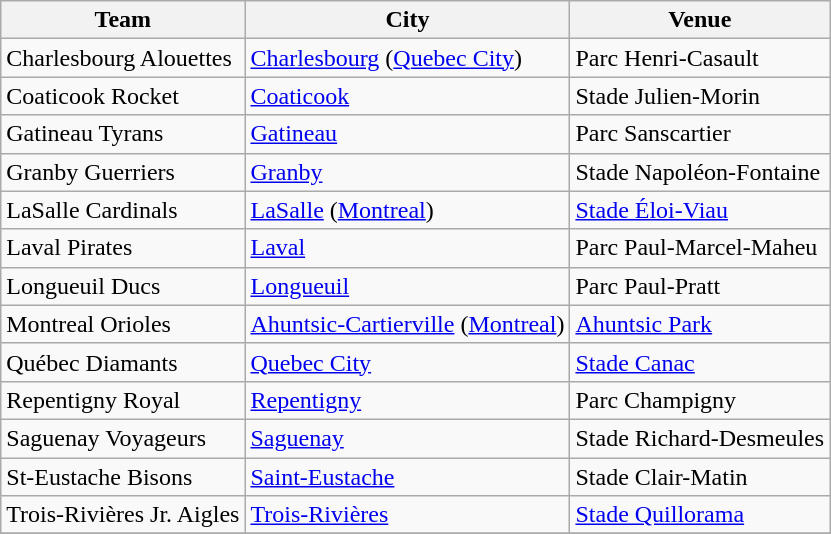<table class="wikitable" border="1">
<tr>
<th>Team</th>
<th>City</th>
<th>Venue</th>
</tr>
<tr>
<td>Charlesbourg Alouettes</td>
<td><a href='#'>Charlesbourg</a> (<a href='#'>Quebec City</a>)</td>
<td>Parc Henri-Casault</td>
</tr>
<tr>
<td>Coaticook Rocket</td>
<td><a href='#'>Coaticook</a></td>
<td>Stade Julien-Morin</td>
</tr>
<tr>
<td>Gatineau Tyrans</td>
<td><a href='#'>Gatineau</a></td>
<td>Parc Sanscartier</td>
</tr>
<tr>
<td>Granby Guerriers</td>
<td><a href='#'>Granby</a></td>
<td>Stade Napoléon-Fontaine</td>
</tr>
<tr>
<td>LaSalle Cardinals</td>
<td><a href='#'>LaSalle</a> (<a href='#'>Montreal</a>)</td>
<td><a href='#'>Stade Éloi-Viau</a></td>
</tr>
<tr>
<td>Laval Pirates</td>
<td><a href='#'>Laval</a></td>
<td>Parc Paul-Marcel-Maheu</td>
</tr>
<tr>
<td>Longueuil Ducs</td>
<td><a href='#'>Longueuil</a></td>
<td>Parc Paul-Pratt</td>
</tr>
<tr>
<td>Montreal Orioles</td>
<td><a href='#'>Ahuntsic-Cartierville</a> (<a href='#'>Montreal</a>)</td>
<td><a href='#'>Ahuntsic Park</a></td>
</tr>
<tr>
<td>Québec Diamants</td>
<td><a href='#'>Quebec City</a></td>
<td><a href='#'>Stade Canac</a></td>
</tr>
<tr>
<td>Repentigny Royal</td>
<td><a href='#'>Repentigny</a></td>
<td>Parc Champigny</td>
</tr>
<tr>
<td>Saguenay Voyageurs</td>
<td><a href='#'>Saguenay</a></td>
<td>Stade Richard-Desmeules</td>
</tr>
<tr>
<td>St-Eustache Bisons</td>
<td><a href='#'>Saint-Eustache</a></td>
<td>Stade Clair-Matin</td>
</tr>
<tr>
<td>Trois-Rivières Jr. Aigles</td>
<td><a href='#'>Trois-Rivières</a></td>
<td><a href='#'>Stade Quillorama</a></td>
</tr>
<tr>
</tr>
</table>
